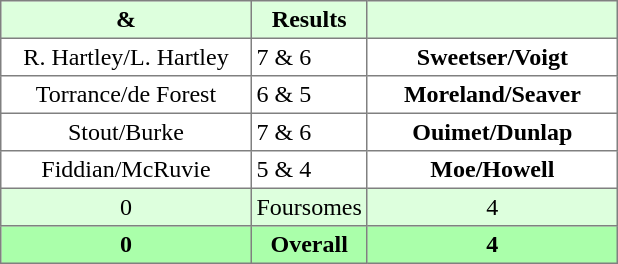<table border="1" cellpadding="3" style="border-collapse:collapse; text-align:center;">
<tr style="background:#ddffdd;">
<th width=160> & </th>
<th>Results</th>
<th width=160></th>
</tr>
<tr>
<td>R. Hartley/L. Hartley</td>
<td align=left> 7 & 6</td>
<td><strong>Sweetser/Voigt</strong></td>
</tr>
<tr>
<td>Torrance/de Forest</td>
<td align=left> 6 & 5</td>
<td><strong>Moreland/Seaver</strong></td>
</tr>
<tr>
<td>Stout/Burke</td>
<td align=left> 7 & 6</td>
<td><strong>Ouimet/Dunlap</strong></td>
</tr>
<tr>
<td>Fiddian/McRuvie</td>
<td align=left> 5 & 4</td>
<td><strong>Moe/Howell</strong></td>
</tr>
<tr style="background:#ddffdd;">
<td>0</td>
<td>Foursomes</td>
<td>4</td>
</tr>
<tr style="background:#aaffaa;">
<th>0</th>
<th>Overall</th>
<th>4</th>
</tr>
</table>
